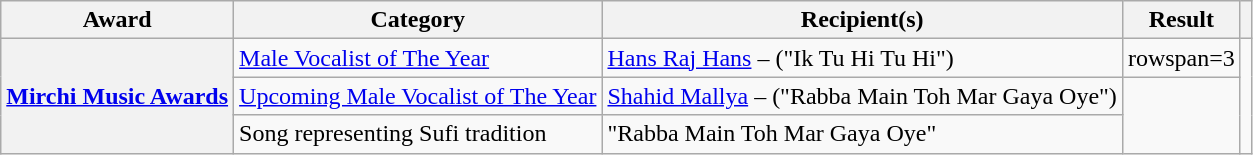<table class="wikitable plainrowheaders sortable">
<tr>
<th scope="col">Award</th>
<th scope="col">Category</th>
<th scope="col">Recipient(s)</th>
<th scope="col" class="unsortable">Result</th>
<th scope="col" class="unsortable"></th>
</tr>
<tr>
<th scope="row" rowspan=3><a href='#'>Mirchi Music Awards</a></th>
<td><a href='#'>Male Vocalist of The Year</a></td>
<td><a href='#'>Hans Raj Hans</a> – ("Ik Tu Hi Tu Hi")</td>
<td>rowspan=3 </td>
<td style="text-align:center;" rowspan=3></td>
</tr>
<tr>
<td><a href='#'>Upcoming Male Vocalist of The Year</a></td>
<td><a href='#'>Shahid Mallya</a> – ("Rabba Main Toh Mar Gaya Oye")</td>
</tr>
<tr>
<td>Song representing Sufi tradition</td>
<td>"Rabba Main Toh Mar Gaya Oye"</td>
</tr>
</table>
